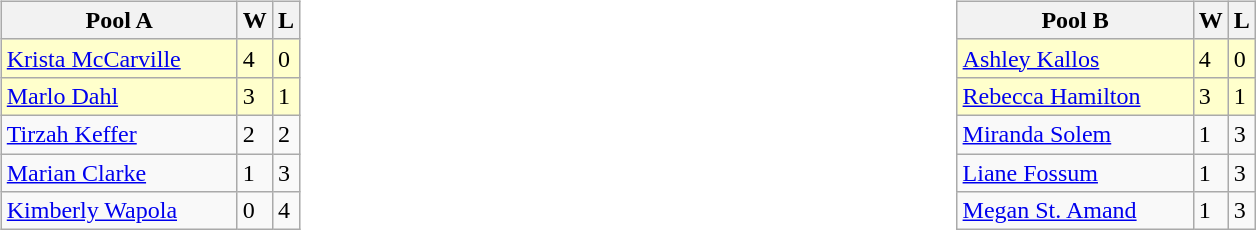<table>
<tr>
<td valign=top width=10%><br><table class=wikitable>
<tr>
<th width=150>Pool A</th>
<th>W</th>
<th>L</th>
</tr>
<tr bgcolor=#ffffcc>
<td> <a href='#'>Krista McCarville</a></td>
<td>4</td>
<td>0</td>
</tr>
<tr bgcolor=#ffffcc>
<td> <a href='#'>Marlo Dahl</a></td>
<td>3</td>
<td>1</td>
</tr>
<tr>
<td> <a href='#'>Tirzah Keffer</a></td>
<td>2</td>
<td>2</td>
</tr>
<tr>
<td> <a href='#'>Marian Clarke</a></td>
<td>1</td>
<td>3</td>
</tr>
<tr>
<td> <a href='#'>Kimberly Wapola</a></td>
<td>0</td>
<td>4</td>
</tr>
</table>
</td>
<td valign=top width=10%><br><table class=wikitable>
<tr>
<th width=150>Pool B</th>
<th>W</th>
<th>L</th>
</tr>
<tr bgcolor=#ffffcc>
<td> <a href='#'>Ashley Kallos</a></td>
<td>4</td>
<td>0</td>
</tr>
<tr bgcolor=#ffffcc>
<td> <a href='#'>Rebecca Hamilton</a></td>
<td>3</td>
<td>1</td>
</tr>
<tr>
<td> <a href='#'>Miranda Solem</a></td>
<td>1</td>
<td>3</td>
</tr>
<tr>
<td> <a href='#'>Liane Fossum</a></td>
<td>1</td>
<td>3</td>
</tr>
<tr>
<td> <a href='#'>Megan St. Amand</a></td>
<td>1</td>
<td>3</td>
</tr>
</table>
</td>
</tr>
</table>
